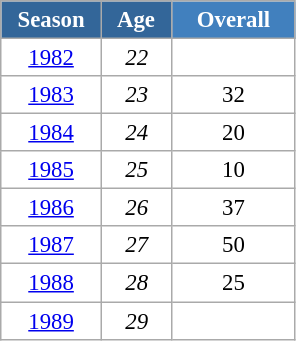<table class="wikitable" style="font-size:95%; text-align:center; border:grey solid 1px; border-collapse:collapse; background:#ffffff;">
<tr>
<th style="background-color:#369; color:white; width:60px;"> Season </th>
<th style="background-color:#369; color:white; width:40px;"> Age </th>
<th style="background-color:#4180be; color:white; width:75px;">Overall</th>
</tr>
<tr>
<td><a href='#'>1982</a></td>
<td><em>22</em></td>
<td></td>
</tr>
<tr>
<td><a href='#'>1983</a></td>
<td><em>23</em></td>
<td>32</td>
</tr>
<tr>
<td><a href='#'>1984</a></td>
<td><em>24</em></td>
<td>20</td>
</tr>
<tr>
<td><a href='#'>1985</a></td>
<td><em>25</em></td>
<td>10</td>
</tr>
<tr>
<td><a href='#'>1986</a></td>
<td><em>26</em></td>
<td>37</td>
</tr>
<tr>
<td><a href='#'>1987</a></td>
<td><em>27</em></td>
<td>50</td>
</tr>
<tr>
<td><a href='#'>1988</a></td>
<td><em>28</em></td>
<td>25</td>
</tr>
<tr>
<td><a href='#'>1989</a></td>
<td><em>29</em></td>
<td></td>
</tr>
</table>
